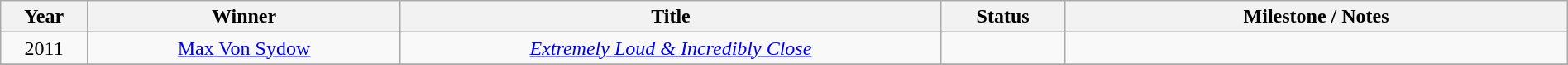<table class="wikitable" style="text-align: center" width="100%" cellpadding="5">
<tr>
<th width="50">Year</th>
<th width="200">Winner</th>
<th width="350">Title</th>
<th width="75">Status</th>
<th width="325">Milestone / Notes</th>
</tr>
<tr>
<td align="center">2011</td>
<td><a href='#'>Max Von Sydow</a></td>
<td><em><a href='#'>Extremely Loud & Incredibly Close</a></em></td>
<td></td>
<td></td>
</tr>
<tr>
</tr>
</table>
